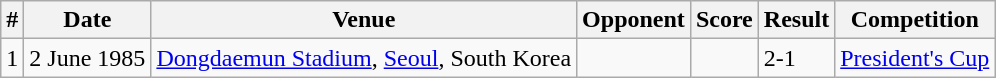<table class="wikitable">
<tr>
<th>#</th>
<th>Date</th>
<th>Venue</th>
<th>Opponent</th>
<th>Score</th>
<th>Result</th>
<th>Competition</th>
</tr>
<tr>
<td>1</td>
<td>2 June 1985</td>
<td><a href='#'>Dongdaemun Stadium</a>, <a href='#'>Seoul</a>, South Korea</td>
<td></td>
<td></td>
<td>2-1</td>
<td><a href='#'>President's Cup</a></td>
</tr>
</table>
